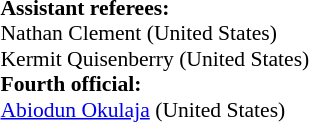<table width=100% style="font-size: 90%">
<tr>
<td><br><strong>Assistant referees:</strong>
<br>Nathan Clement (United States)
<br>Kermit Quisenberry (United States)
<br><strong>Fourth official:</strong>
<br><a href='#'>Abiodun Okulaja</a> (United States)</td>
</tr>
</table>
